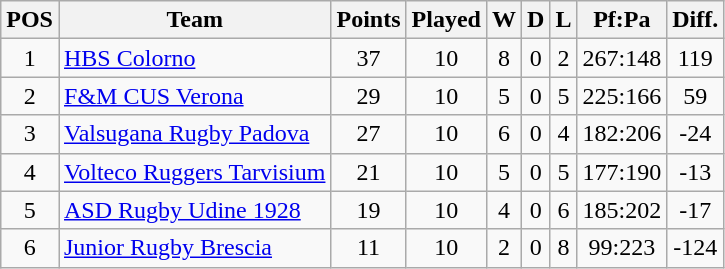<table class="wikitable" style="float:left; margin-right:15px; text-align: center;">
<tr>
<th>POS</th>
<th>Team</th>
<th>Points</th>
<th>Played</th>
<th>W</th>
<th>D</th>
<th>L</th>
<th>Pf:Pa</th>
<th>Diff.</th>
</tr>
<tr>
<td>1</td>
<td align=left><a href='#'>HBS Colorno</a></td>
<td>37</td>
<td>10</td>
<td>8</td>
<td>0</td>
<td>2</td>
<td>267:148</td>
<td>119</td>
</tr>
<tr>
<td>2</td>
<td align=left><a href='#'>F&M CUS Verona</a></td>
<td>29</td>
<td>10</td>
<td>5</td>
<td>0</td>
<td>5</td>
<td>225:166</td>
<td>59</td>
</tr>
<tr>
<td>3</td>
<td align=left><a href='#'>Valsugana Rugby Padova</a></td>
<td>27</td>
<td>10</td>
<td>6</td>
<td>0</td>
<td>4</td>
<td>182:206</td>
<td>-24</td>
</tr>
<tr>
<td>4</td>
<td align=left><a href='#'>Volteco Ruggers Tarvisium</a></td>
<td>21</td>
<td>10</td>
<td>5</td>
<td>0</td>
<td>5</td>
<td>177:190</td>
<td>-13</td>
</tr>
<tr>
<td>5</td>
<td align=left><a href='#'>ASD Rugby Udine 1928</a></td>
<td>19</td>
<td>10</td>
<td>4</td>
<td>0</td>
<td>6</td>
<td>185:202</td>
<td>-17</td>
</tr>
<tr>
<td>6</td>
<td align=left><a href='#'>Junior Rugby Brescia</a></td>
<td>11</td>
<td>10</td>
<td>2</td>
<td>0</td>
<td>8</td>
<td>99:223</td>
<td>-124</td>
</tr>
</table>
